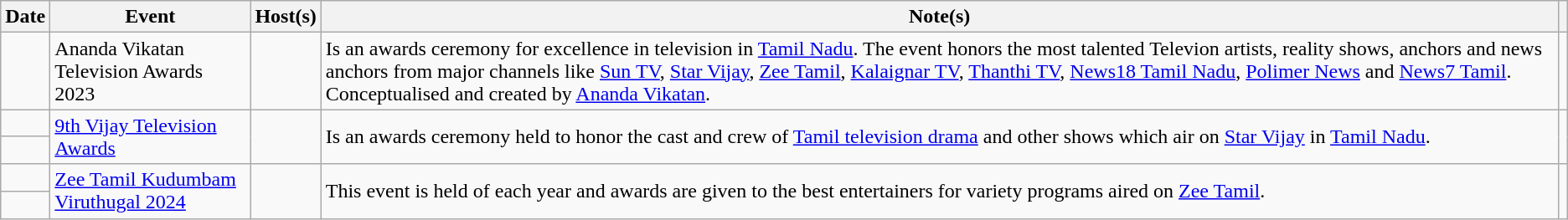<table class="wikitable plainrowheaders sortable">
<tr>
<th scope="col">Date</th>
<th scope="col">Event</th>
<th scope="col">Host(s)</th>
<th scope="col">Note(s)</th>
<th scope="col" class="unsortable"></th>
</tr>
<tr>
<td></td>
<td>Ananda Vikatan Television Awards 2023</td>
<td></td>
<td>Is an awards ceremony for excellence in television in <a href='#'>Tamil Nadu</a>. The event honors the most talented Televion artists, reality shows, anchors and news anchors from major channels like <a href='#'>Sun TV</a>, <a href='#'>Star Vijay</a>, <a href='#'>Zee Tamil</a>, <a href='#'>Kalaignar TV</a>, <a href='#'>Thanthi TV</a>, <a href='#'>News18 Tamil Nadu</a>, <a href='#'>Polimer News</a> and <a href='#'>News7 Tamil</a>. Conceptualised and created by <a href='#'>Ananda Vikatan</a>.</td>
<td></td>
</tr>
<tr>
<td></td>
<td rowspan=2><a href='#'>9th Vijay Television Awards</a></td>
<td rowspan=2></td>
<td rowspan=2>Is an awards ceremony held to honor the cast and crew of <a href='#'>Tamil television drama</a> and other shows which air on <a href='#'>Star Vijay</a> in <a href='#'>Tamil Nadu</a>.</td>
<td rowspan=2></td>
</tr>
<tr>
<td></td>
</tr>
<tr>
<td></td>
<td rowspan=2><a href='#'>Zee Tamil Kudumbam Viruthugal 2024</a></td>
<td rowspan=2></td>
<td rowspan=2>This event is held of each year and awards are given to the best entertainers for variety programs aired on <a href='#'>Zee Tamil</a>.</td>
<td rowspan=2></td>
</tr>
<tr>
<td></td>
</tr>
</table>
